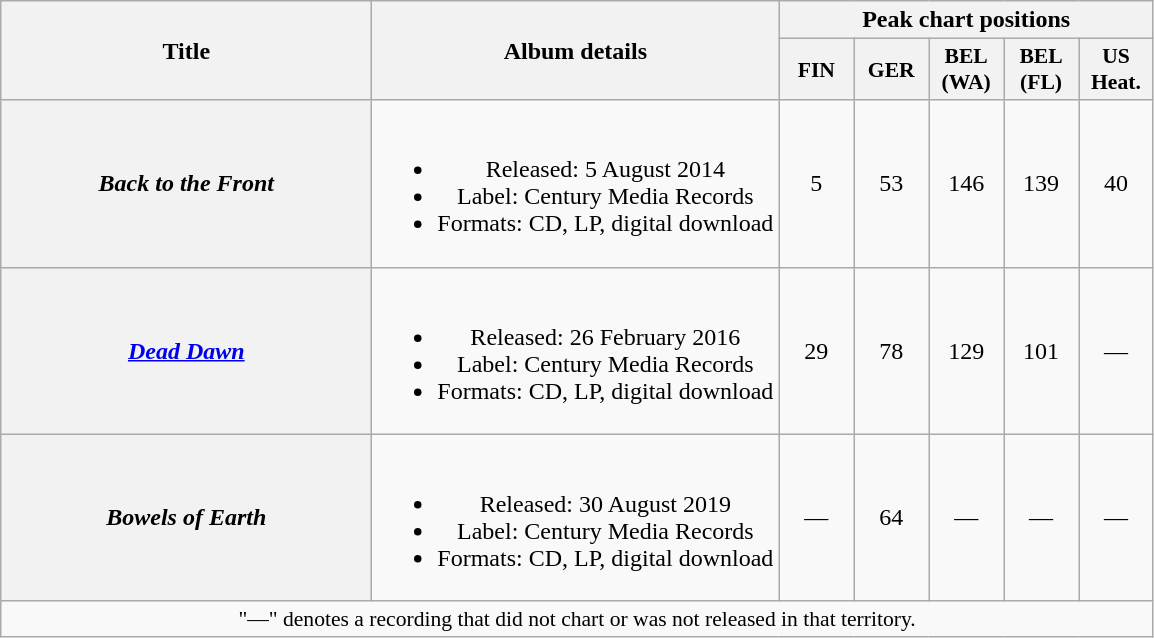<table class="wikitable plainrowheaders" style="text-align:center;">
<tr>
<th scope="col" rowspan="2" style="width:15em;">Title</th>
<th scope="col" rowspan="2">Album details</th>
<th scope="col" colspan="5">Peak chart positions</th>
</tr>
<tr>
<th scope="col" style="width:3em;font-size:90%;">FIN<br></th>
<th scope="col" style="width:3em;font-size:90%;">GER<br></th>
<th scope="col" style="width:3em;font-size:90%;">BEL (WA)<br></th>
<th scope="col" style="width:3em;font-size:90%;">BEL (FL)<br></th>
<th scope="col" style="width:3em;font-size:90%;">US Heat.<br></th>
</tr>
<tr>
<th scope="row"><em>Back to the Front</em></th>
<td><br><ul><li>Released: 5 August 2014</li><li>Label: Century Media Records</li><li>Formats: CD, LP, digital download</li></ul></td>
<td>5</td>
<td>53</td>
<td>146</td>
<td>139</td>
<td>40</td>
</tr>
<tr>
<th scope="row"><em><a href='#'>Dead Dawn</a></em></th>
<td><br><ul><li>Released: 26 February 2016</li><li>Label: Century Media Records</li><li>Formats: CD, LP, digital download</li></ul></td>
<td>29</td>
<td>78</td>
<td>129</td>
<td>101</td>
<td>—</td>
</tr>
<tr>
<th scope="row"><em>Bowels of Earth</em></th>
<td><br><ul><li>Released: 30 August 2019</li><li>Label: Century Media Records</li><li>Formats: CD, LP, digital download</li></ul></td>
<td>—</td>
<td>64</td>
<td>—</td>
<td>—</td>
<td>—</td>
</tr>
<tr>
<td colspan="10" style="font-size:90%">"—" denotes a recording that did not chart or was not released in that territory.</td>
</tr>
</table>
